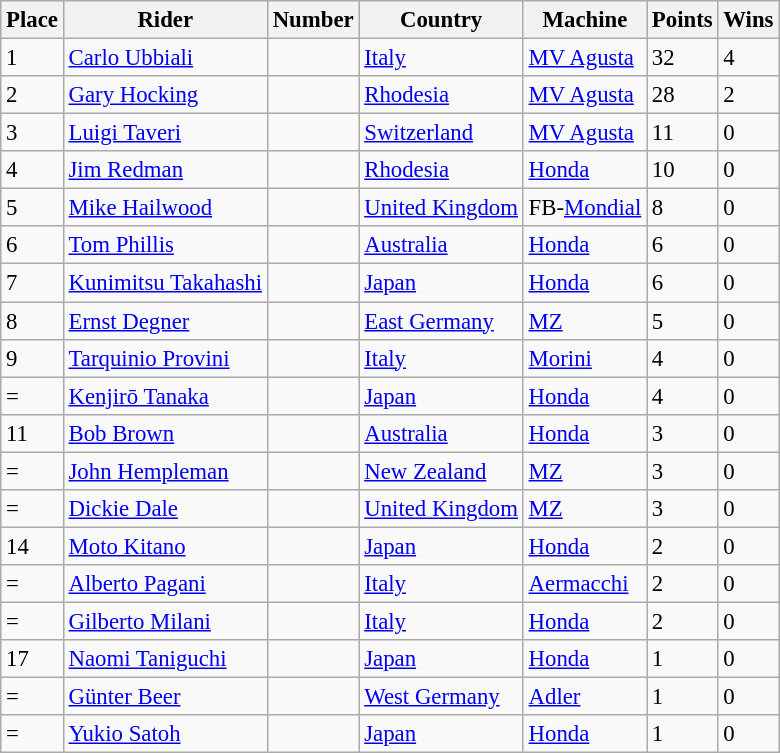<table class="wikitable" style="font-size: 95%;">
<tr>
<th>Place</th>
<th>Rider</th>
<th>Number</th>
<th>Country</th>
<th>Machine</th>
<th>Points</th>
<th>Wins</th>
</tr>
<tr>
<td>1</td>
<td> <a href='#'>Carlo Ubbiali</a></td>
<td></td>
<td><a href='#'>Italy</a></td>
<td><a href='#'>MV Agusta</a></td>
<td>32</td>
<td>4</td>
</tr>
<tr>
<td>2</td>
<td> <a href='#'>Gary Hocking</a></td>
<td></td>
<td><a href='#'>Rhodesia</a></td>
<td><a href='#'>MV Agusta</a></td>
<td>28</td>
<td>2</td>
</tr>
<tr>
<td>3</td>
<td> <a href='#'>Luigi Taveri</a></td>
<td></td>
<td><a href='#'>Switzerland</a></td>
<td><a href='#'>MV Agusta</a></td>
<td>11</td>
<td>0</td>
</tr>
<tr>
<td>4</td>
<td> <a href='#'>Jim Redman</a></td>
<td></td>
<td><a href='#'>Rhodesia</a></td>
<td><a href='#'>Honda</a></td>
<td>10</td>
<td>0</td>
</tr>
<tr>
<td>5</td>
<td> <a href='#'>Mike Hailwood</a></td>
<td></td>
<td><a href='#'>United Kingdom</a></td>
<td>FB-<a href='#'>Mondial</a></td>
<td>8</td>
<td>0</td>
</tr>
<tr>
<td>6</td>
<td> <a href='#'>Tom Phillis</a></td>
<td></td>
<td><a href='#'>Australia</a></td>
<td><a href='#'>Honda</a></td>
<td>6</td>
<td>0</td>
</tr>
<tr>
<td>7</td>
<td> <a href='#'>Kunimitsu Takahashi</a></td>
<td></td>
<td><a href='#'>Japan</a></td>
<td><a href='#'>Honda</a></td>
<td>6</td>
<td>0</td>
</tr>
<tr>
<td>8</td>
<td> <a href='#'>Ernst Degner</a></td>
<td></td>
<td><a href='#'>East Germany</a></td>
<td><a href='#'>MZ</a></td>
<td>5</td>
<td>0</td>
</tr>
<tr>
<td>9</td>
<td> <a href='#'>Tarquinio Provini</a></td>
<td></td>
<td><a href='#'>Italy</a></td>
<td><a href='#'>Morini</a></td>
<td>4</td>
<td>0</td>
</tr>
<tr>
<td>=</td>
<td> <a href='#'>Kenjirō Tanaka</a></td>
<td></td>
<td><a href='#'>Japan</a></td>
<td><a href='#'>Honda</a></td>
<td>4</td>
<td>0</td>
</tr>
<tr>
<td>11</td>
<td> <a href='#'>Bob Brown</a></td>
<td></td>
<td><a href='#'>Australia</a></td>
<td><a href='#'>Honda</a></td>
<td>3</td>
<td>0</td>
</tr>
<tr>
<td>=</td>
<td> <a href='#'>John Hempleman</a></td>
<td></td>
<td><a href='#'>New Zealand</a></td>
<td><a href='#'>MZ</a></td>
<td>3</td>
<td>0</td>
</tr>
<tr>
<td>=</td>
<td> <a href='#'>Dickie Dale</a></td>
<td></td>
<td><a href='#'>United Kingdom</a></td>
<td><a href='#'>MZ</a></td>
<td>3</td>
<td>0</td>
</tr>
<tr>
<td>14</td>
<td> <a href='#'>Moto Kitano</a></td>
<td></td>
<td><a href='#'>Japan</a></td>
<td><a href='#'>Honda</a></td>
<td>2</td>
<td>0</td>
</tr>
<tr>
<td>=</td>
<td> <a href='#'>Alberto Pagani</a></td>
<td></td>
<td><a href='#'>Italy</a></td>
<td><a href='#'>Aermacchi</a></td>
<td>2</td>
<td>0</td>
</tr>
<tr>
<td>=</td>
<td> <a href='#'>Gilberto Milani</a></td>
<td></td>
<td><a href='#'>Italy</a></td>
<td><a href='#'>Honda</a></td>
<td>2</td>
<td>0</td>
</tr>
<tr>
<td>17</td>
<td> <a href='#'>Naomi Taniguchi</a></td>
<td></td>
<td><a href='#'>Japan</a></td>
<td><a href='#'>Honda</a></td>
<td>1</td>
<td>0</td>
</tr>
<tr>
<td>=</td>
<td> <a href='#'>Günter Beer</a></td>
<td></td>
<td><a href='#'>West Germany</a></td>
<td><a href='#'>Adler</a></td>
<td>1</td>
<td>0</td>
</tr>
<tr>
<td>=</td>
<td> <a href='#'>Yukio Satoh</a></td>
<td></td>
<td><a href='#'>Japan</a></td>
<td><a href='#'>Honda</a></td>
<td>1</td>
<td>0</td>
</tr>
</table>
